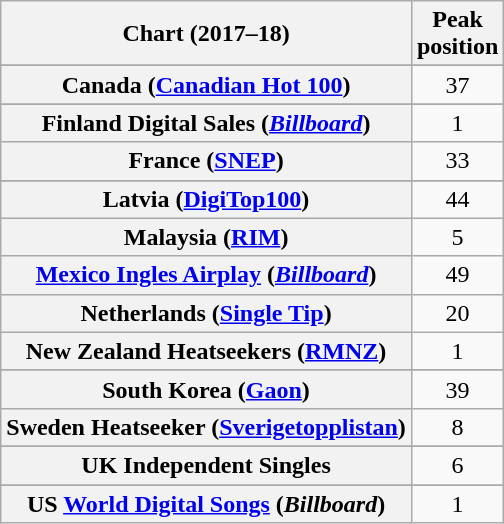<table class="wikitable plainrowheaders sortable" style="text-align:center">
<tr>
<th scope="col">Chart (2017–18)</th>
<th scope="col">Peak<br> position</th>
</tr>
<tr>
</tr>
<tr>
</tr>
<tr>
<th scope="row">Canada (<a href='#'>Canadian Hot 100</a>)</th>
<td>37</td>
</tr>
<tr>
</tr>
<tr>
<th scope="row">Finland Digital Sales (<em><a href='#'>Billboard</a></em>)</th>
<td>1</td>
</tr>
<tr>
<th scope="row">France (<a href='#'>SNEP</a>)</th>
<td>33</td>
</tr>
<tr>
</tr>
<tr>
</tr>
<tr>
</tr>
<tr>
<th scope="row">Latvia (<a href='#'>DigiTop100</a>)</th>
<td>44</td>
</tr>
<tr>
<th scope="row">Malaysia (<a href='#'>RIM</a>)</th>
<td>5</td>
</tr>
<tr>
<th scope="row"><a href='#'>Mexico Ingles Airplay</a> (<em><a href='#'>Billboard</a></em>)</th>
<td>49</td>
</tr>
<tr>
<th scope="row">Netherlands (<a href='#'>Single Tip</a>)</th>
<td>20</td>
</tr>
<tr>
<th scope="row">New Zealand Heatseekers (<a href='#'>RMNZ</a>)</th>
<td>1</td>
</tr>
<tr>
</tr>
<tr>
<th scope="row">South Korea (<a href='#'>Gaon</a>)</th>
<td>39</td>
</tr>
<tr>
<th scope="row">Sweden Heatseeker (<a href='#'>Sverigetopplistan</a>)</th>
<td>8</td>
</tr>
<tr>
</tr>
<tr>
</tr>
<tr>
<th scope="row">UK Independent Singles</th>
<td>6</td>
</tr>
<tr>
</tr>
<tr>
</tr>
<tr>
</tr>
<tr>
</tr>
<tr>
<th scope="row">US <a href='#'>World Digital Songs</a> (<em>Billboard</em>)</th>
<td>1</td>
</tr>
</table>
